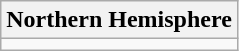<table class="wikitable">
<tr>
<th>Northern Hemisphere</th>
</tr>
<tr>
<td></td>
</tr>
</table>
